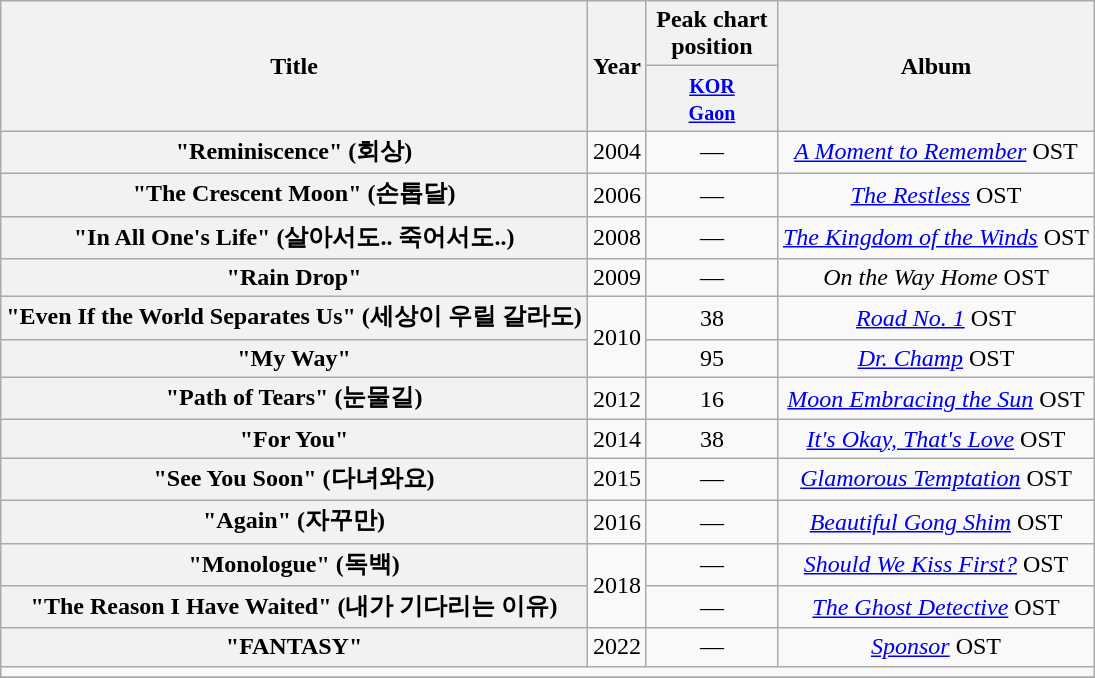<table class="wikitable plainrowheaders" style="text-align:center;">
<tr>
<th scope="col" rowspan="2">Title</th>
<th scope="col" rowspan="2">Year</th>
<th colspan="1" scope="col" style="width:5em;">Peak chart position</th>
<th scope="col" rowspan="2">Album</th>
</tr>
<tr>
<th scope="col"><small><a href='#'>KOR<br>Gaon</a></small><br></th>
</tr>
<tr>
<th scope="row">"Reminiscence" (회상)</th>
<td>2004</td>
<td>—</td>
<td><em><a href='#'>A Moment to Remember</a></em> OST</td>
</tr>
<tr>
<th scope="row">"The Crescent Moon" (손톱달)</th>
<td>2006</td>
<td>—</td>
<td><em><a href='#'>The Restless</a></em> OST</td>
</tr>
<tr>
<th scope="row">"In All One's Life" (살아서도.. 죽어서도..)</th>
<td>2008</td>
<td>—</td>
<td><em><a href='#'>The Kingdom of the Winds</a></em> OST</td>
</tr>
<tr>
<th scope="row">"Rain Drop"</th>
<td>2009</td>
<td>—</td>
<td><em>On the Way Home</em> OST</td>
</tr>
<tr>
<th scope="row">"Even If the World Separates Us" (세상이 우릴 갈라도)</th>
<td rowspan="2">2010</td>
<td>38</td>
<td><em><a href='#'>Road No. 1</a></em> OST</td>
</tr>
<tr>
<th scope="row">"My Way"</th>
<td>95</td>
<td><em><a href='#'>Dr. Champ</a></em> OST</td>
</tr>
<tr>
<th scope="row">"Path of Tears" (눈물길)</th>
<td>2012</td>
<td>16</td>
<td><em><a href='#'>Moon Embracing the Sun</a></em> OST</td>
</tr>
<tr>
<th scope="row">"For You"</th>
<td>2014</td>
<td>38</td>
<td><em><a href='#'>It's Okay, That's Love</a></em> OST</td>
</tr>
<tr>
<th scope="row">"See You Soon" (다녀와요)</th>
<td>2015</td>
<td>—</td>
<td><em><a href='#'>Glamorous Temptation</a></em> OST</td>
</tr>
<tr>
<th scope="row">"Again" (자꾸만)</th>
<td>2016</td>
<td>—</td>
<td><em><a href='#'>Beautiful Gong Shim</a></em> OST</td>
</tr>
<tr>
<th scope="row">"Monologue" (독백)</th>
<td rowspan="2">2018</td>
<td>—</td>
<td><em><a href='#'>Should We Kiss First?</a></em> OST</td>
</tr>
<tr>
<th scope="row">"The Reason I Have Waited" (내가 기다리는 이유)</th>
<td>—</td>
<td><em><a href='#'>The Ghost Detective</a></em> OST</td>
</tr>
<tr>
<th scope="row">"FANTASY"</th>
<td>2022</td>
<td>—</td>
<td><em><a href='#'>Sponsor</a></em> OST</td>
</tr>
<tr>
<td colspan="4"></td>
</tr>
<tr>
</tr>
</table>
